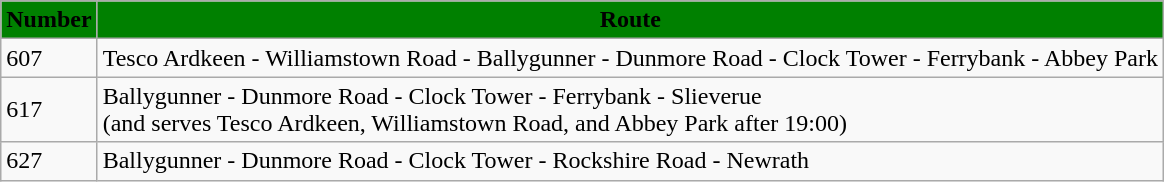<table class="wikitable">
<tr>
<th style="background:green;"><span> Number</span></th>
<th style="background:green;"><span> Route</span></th>
</tr>
<tr>
<td>607</td>
<td>Tesco Ardkeen - Williamstown Road - Ballygunner - Dunmore Road - Clock Tower - Ferrybank - Abbey Park</td>
</tr>
<tr>
<td>617</td>
<td>Ballygunner - Dunmore Road - Clock Tower - Ferrybank - Slieverue<br>(and serves Tesco Ardkeen, Williamstown Road, and Abbey Park after 19:00)</td>
</tr>
<tr>
<td>627</td>
<td>Ballygunner - Dunmore Road - Clock Tower - Rockshire Road - Newrath</td>
</tr>
</table>
